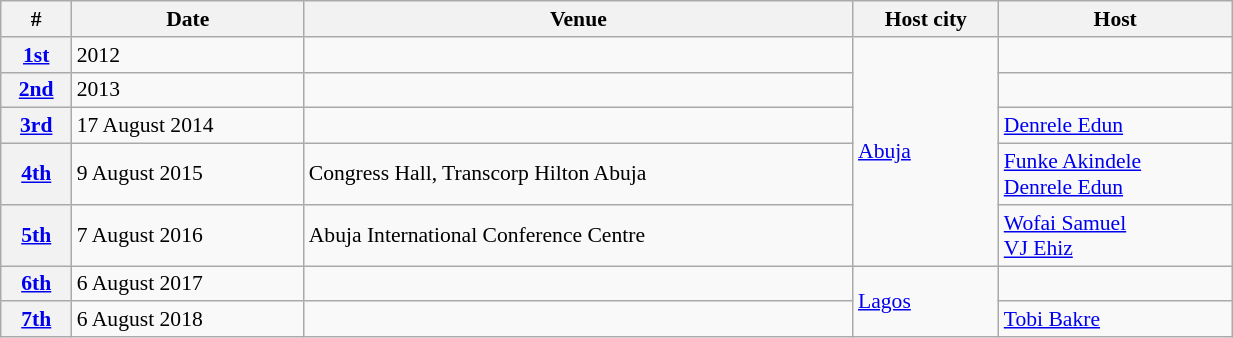<table class="wikitable"  style="font-size:90%; width:65%;">
<tr>
<th>#</th>
<th>Date</th>
<th>Venue</th>
<th>Host city</th>
<th>Host</th>
</tr>
<tr>
<th><a href='#'>1st</a></th>
<td>2012</td>
<td></td>
<td rowspan="5"><a href='#'>Abuja</a></td>
<td></td>
</tr>
<tr>
<th><a href='#'>2nd</a></th>
<td>2013</td>
<td></td>
<td></td>
</tr>
<tr>
<th><a href='#'>3rd</a></th>
<td>17 August 2014</td>
<td></td>
<td><a href='#'>Denrele Edun</a></td>
</tr>
<tr>
<th><a href='#'>4th</a></th>
<td>9 August 2015</td>
<td>Congress Hall, Transcorp Hilton Abuja</td>
<td><a href='#'>Funke Akindele</a><br><a href='#'>Denrele Edun</a></td>
</tr>
<tr>
<th><a href='#'>5th</a></th>
<td>7 August 2016</td>
<td>Abuja International Conference Centre</td>
<td><a href='#'>Wofai Samuel</a><br><a href='#'>VJ Ehiz</a></td>
</tr>
<tr>
<th><a href='#'>6th</a></th>
<td>6 August 2017</td>
<td></td>
<td rowspan="2"><a href='#'>Lagos</a></td>
<td></td>
</tr>
<tr>
<th><a href='#'>7th</a></th>
<td>6 August 2018</td>
<td></td>
<td><a href='#'>Tobi Bakre</a></td>
</tr>
</table>
